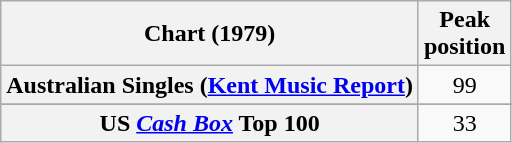<table class="wikitable sortable plainrowheaders" style="text-align:center">
<tr>
<th>Chart (1979)</th>
<th>Peak<br>position</th>
</tr>
<tr>
<th scope="row">Australian Singles (<a href='#'>Kent Music Report</a>)</th>
<td align="center">99</td>
</tr>
<tr>
</tr>
<tr>
</tr>
<tr>
</tr>
<tr>
</tr>
<tr>
</tr>
<tr>
<th scope="row">US <a href='#'><em>Cash Box</em></a> Top 100</th>
<td align="center">33</td>
</tr>
</table>
